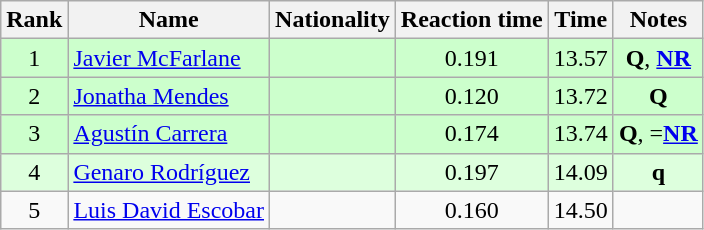<table class="wikitable sortable" style="text-align:center">
<tr>
<th>Rank</th>
<th>Name</th>
<th>Nationality</th>
<th>Reaction time</th>
<th>Time</th>
<th>Notes</th>
</tr>
<tr bgcolor=ccffcc>
<td>1</td>
<td align=left><a href='#'>Javier McFarlane</a></td>
<td align=left></td>
<td>0.191</td>
<td>13.57</td>
<td><strong>Q</strong>, <a href='#'><strong>NR</strong></a></td>
</tr>
<tr bgcolor=ccffcc>
<td>2</td>
<td align=left><a href='#'>Jonatha Mendes</a></td>
<td align=left></td>
<td>0.120</td>
<td>13.72</td>
<td><strong>Q</strong></td>
</tr>
<tr bgcolor=ccffcc>
<td>3</td>
<td align=left><a href='#'>Agustín Carrera</a></td>
<td align=left></td>
<td>0.174</td>
<td>13.74</td>
<td><strong>Q</strong>, =<a href='#'><strong>NR</strong></a></td>
</tr>
<tr bgcolor=ddffdd>
<td>4</td>
<td align=left><a href='#'>Genaro Rodríguez</a></td>
<td align=left></td>
<td>0.197</td>
<td>14.09</td>
<td><strong>q</strong></td>
</tr>
<tr>
<td>5</td>
<td align=left><a href='#'>Luis David Escobar</a></td>
<td align=left></td>
<td>0.160</td>
<td>14.50</td>
<td></td>
</tr>
</table>
